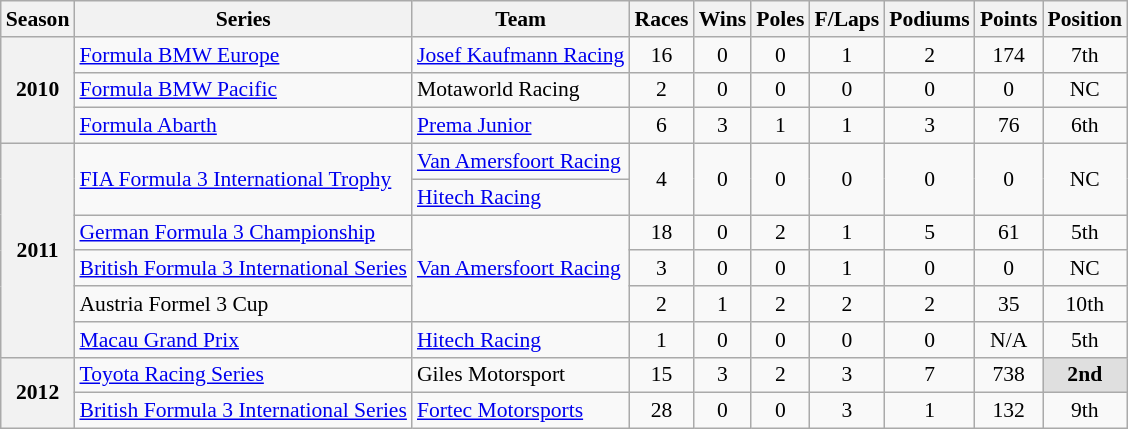<table class="wikitable" style="font-size: 90%; text-align:center">
<tr>
<th>Season</th>
<th>Series</th>
<th>Team</th>
<th>Races</th>
<th>Wins</th>
<th>Poles</th>
<th>F/Laps</th>
<th>Podiums</th>
<th>Points</th>
<th>Position</th>
</tr>
<tr>
<th rowspan=3>2010</th>
<td align=left><a href='#'>Formula BMW Europe</a></td>
<td align=left><a href='#'>Josef Kaufmann Racing</a></td>
<td>16</td>
<td>0</td>
<td>0</td>
<td>1</td>
<td>2</td>
<td>174</td>
<td>7th</td>
</tr>
<tr>
<td align=left><a href='#'>Formula BMW Pacific</a></td>
<td align=left>Motaworld Racing</td>
<td>2</td>
<td>0</td>
<td>0</td>
<td>0</td>
<td>0</td>
<td>0</td>
<td>NC</td>
</tr>
<tr>
<td align=left><a href='#'>Formula Abarth</a></td>
<td align=left><a href='#'>Prema Junior</a></td>
<td>6</td>
<td>3</td>
<td>1</td>
<td>1</td>
<td>3</td>
<td>76</td>
<td>6th</td>
</tr>
<tr>
<th rowspan=6>2011</th>
<td align=left rowspan=2><a href='#'>FIA Formula 3 International Trophy</a></td>
<td align=left><a href='#'>Van Amersfoort Racing</a></td>
<td rowspan=2>4</td>
<td rowspan=2>0</td>
<td rowspan=2>0</td>
<td rowspan=2>0</td>
<td rowspan=2>0</td>
<td rowspan=2>0</td>
<td rowspan=2>NC</td>
</tr>
<tr>
<td align=left><a href='#'>Hitech Racing</a></td>
</tr>
<tr>
<td align=left><a href='#'>German Formula 3 Championship</a></td>
<td align=left rowspan=3><a href='#'>Van Amersfoort Racing</a></td>
<td>18</td>
<td>0</td>
<td>2</td>
<td>1</td>
<td>5</td>
<td>61</td>
<td>5th</td>
</tr>
<tr>
<td align=left><a href='#'>British Formula 3 International Series</a></td>
<td>3</td>
<td>0</td>
<td>0</td>
<td>1</td>
<td>0</td>
<td>0</td>
<td>NC</td>
</tr>
<tr>
<td align=left>Austria Formel 3 Cup</td>
<td>2</td>
<td>1</td>
<td>2</td>
<td>2</td>
<td>2</td>
<td>35</td>
<td>10th</td>
</tr>
<tr>
<td align=left><a href='#'>Macau Grand Prix</a></td>
<td align=left><a href='#'>Hitech Racing</a></td>
<td>1</td>
<td>0</td>
<td>0</td>
<td>0</td>
<td>0</td>
<td>N/A</td>
<td>5th</td>
</tr>
<tr>
<th rowspan=2>2012</th>
<td align=left><a href='#'>Toyota Racing Series</a></td>
<td align=left>Giles Motorsport</td>
<td>15</td>
<td>3</td>
<td>2</td>
<td>3</td>
<td>7</td>
<td>738</td>
<td style="background:#DFDFDF;"><strong>2nd</strong></td>
</tr>
<tr>
<td align=left><a href='#'>British Formula 3 International Series</a></td>
<td align=left><a href='#'>Fortec Motorsports</a></td>
<td>28</td>
<td>0</td>
<td>0</td>
<td>3</td>
<td>1</td>
<td>132</td>
<td>9th</td>
</tr>
</table>
